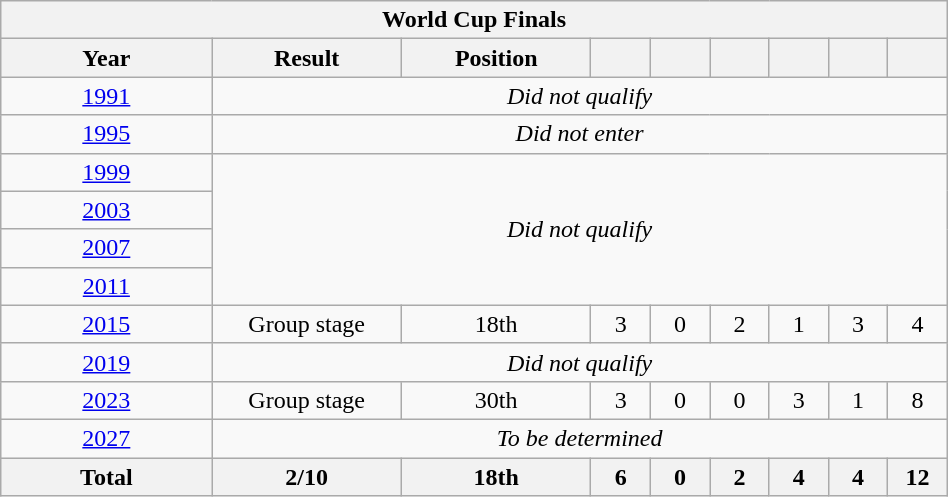<table class="wikitable" style="text-align: center; width:50%;">
<tr>
<th colspan=9>World Cup Finals</th>
</tr>
<tr>
<th width="90">Year</th>
<th width="80">Result</th>
<th width="80">Position</th>
<th width="20"></th>
<th width="20"></th>
<th width="20"></th>
<th width="20"></th>
<th width="20"></th>
<th width="20"></th>
</tr>
<tr>
<td> <a href='#'>1991</a></td>
<td colspan=8><em>Did not qualify</em></td>
</tr>
<tr>
<td> <a href='#'>1995</a></td>
<td colspan=8><em>Did not enter</em></td>
</tr>
<tr>
<td> <a href='#'>1999</a></td>
<td colspan=8 rowspan=4><em>Did not qualify</em></td>
</tr>
<tr>
<td> <a href='#'>2003</a></td>
</tr>
<tr>
<td> <a href='#'>2007</a></td>
</tr>
<tr>
<td> <a href='#'>2011</a></td>
</tr>
<tr>
<td> <a href='#'>2015</a></td>
<td>Group stage</td>
<td>18th</td>
<td>3</td>
<td>0</td>
<td>2</td>
<td>1</td>
<td>3</td>
<td>4</td>
</tr>
<tr>
<td> <a href='#'>2019</a></td>
<td colspan=8><em>Did not qualify</em></td>
</tr>
<tr>
<td>  <a href='#'>2023</a></td>
<td>Group stage</td>
<td>30th</td>
<td>3</td>
<td>0</td>
<td>0</td>
<td>3</td>
<td>1</td>
<td>8</td>
</tr>
<tr>
<td> <a href='#'>2027</a></td>
<td colspan=8><em>To be determined</em></td>
</tr>
<tr>
<th><strong>Total</strong></th>
<th>2/10</th>
<th>18th</th>
<th>6</th>
<th>0</th>
<th>2</th>
<th>4</th>
<th>4</th>
<th>12</th>
</tr>
</table>
